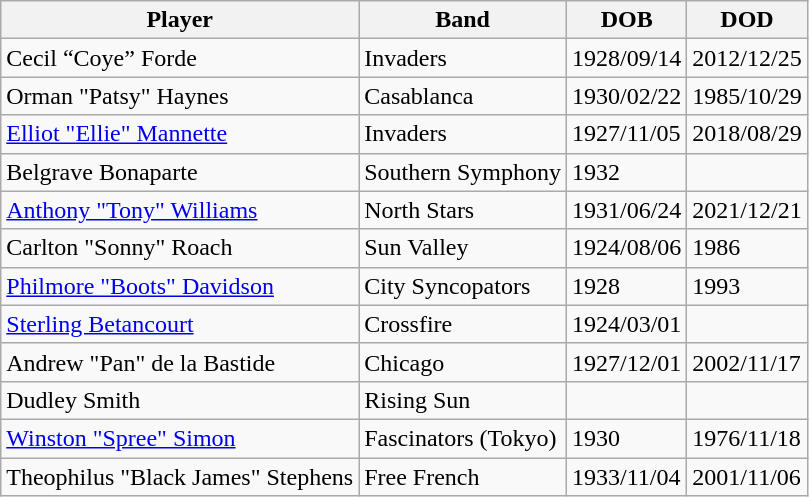<table class="wikitable">
<tr class="hintergrundfarbe5">
<th>Player</th>
<th>Band</th>
<th>DOB</th>
<th>DOD</th>
</tr>
<tr Cecil “Coye” Forde || Invaders>
<td>Cecil “Coye” Forde</td>
<td>Invaders</td>
<td>1928/09/14</td>
<td>2012/12/25</td>
</tr>
<tr>
<td>Orman "Patsy" Haynes</td>
<td>Casablanca</td>
<td>1930/02/22</td>
<td>1985/10/29</td>
</tr>
<tr>
<td><a href='#'>Elliot "Ellie" Mannette</a></td>
<td>Invaders</td>
<td>1927/11/05</td>
<td>2018/08/29</td>
</tr>
<tr>
<td>Belgrave Bonaparte</td>
<td>Southern Symphony</td>
<td>1932</td>
<td></td>
</tr>
<tr>
<td><a href='#'>Anthony "Tony" Williams</a></td>
<td>North Stars</td>
<td>1931/06/24</td>
<td>2021/12/21</td>
</tr>
<tr>
<td>Carlton "Sonny" Roach</td>
<td>Sun Valley</td>
<td>1924/08/06</td>
<td>1986</td>
</tr>
<tr>
<td><a href='#'>Philmore "Boots" Davidson</a></td>
<td>City Syncopators</td>
<td>1928</td>
<td>1993</td>
</tr>
<tr>
<td><a href='#'>Sterling Betancourt</a></td>
<td>Crossfire</td>
<td>1924/03/01</td>
<td></td>
</tr>
<tr>
<td>Andrew "Pan" de la Bastide</td>
<td>Chicago</td>
<td>1927/12/01</td>
<td>2002/11/17</td>
</tr>
<tr>
<td>Dudley Smith</td>
<td>Rising Sun</td>
<td></td>
<td></td>
</tr>
<tr>
<td><a href='#'>Winston "Spree" Simon</a></td>
<td>Fascinators (Tokyo)</td>
<td>1930</td>
<td>1976/11/18</td>
</tr>
<tr>
<td>Theophilus "Black James" Stephens</td>
<td>Free French</td>
<td>1933/11/04</td>
<td>2001/11/06</td>
</tr>
</table>
